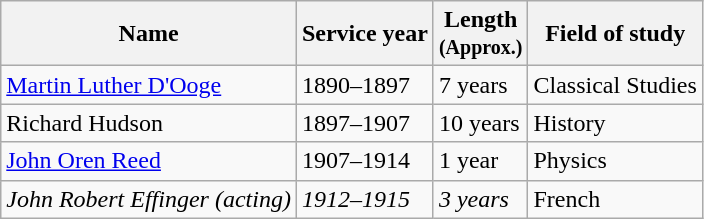<table class="wikitable">
<tr>
<th>Name</th>
<th>Service year</th>
<th>Length<br><small>(Approx.)</small></th>
<th>Field of study</th>
</tr>
<tr>
<td><a href='#'>Martin Luther D'Ooge</a></td>
<td>1890–1897</td>
<td>7 years</td>
<td>Classical Studies</td>
</tr>
<tr>
<td>Richard Hudson</td>
<td>1897–1907</td>
<td>10 years</td>
<td>History</td>
</tr>
<tr>
<td><a href='#'>John Oren Reed</a></td>
<td>1907–1914</td>
<td>1 year</td>
<td>Physics</td>
</tr>
<tr>
<td><em>John Robert Effinger (acting)</em></td>
<td><em>1912</em>–<em>1915</em></td>
<td><em>3 years</em></td>
<td>French<em></em></td>
</tr>
</table>
